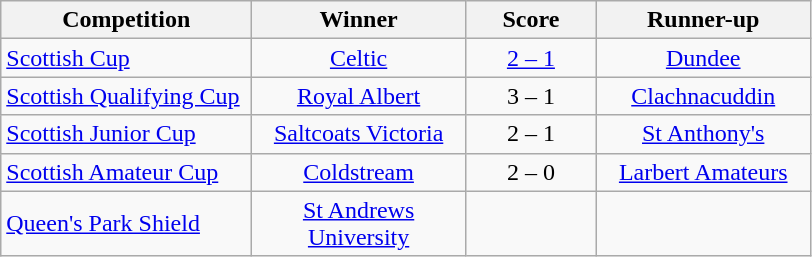<table class="wikitable" style="text-align: center;">
<tr>
<th width=160>Competition</th>
<th width=135>Winner</th>
<th width=80>Score</th>
<th width=135>Runner-up</th>
</tr>
<tr>
<td align=left><a href='#'>Scottish Cup</a></td>
<td><a href='#'>Celtic</a></td>
<td><a href='#'>2 – 1</a></td>
<td><a href='#'>Dundee</a></td>
</tr>
<tr>
<td align=left><a href='#'>Scottish Qualifying Cup</a></td>
<td><a href='#'>Royal Albert</a></td>
<td>3 – 1</td>
<td><a href='#'>Clachnacuddin</a></td>
</tr>
<tr>
<td align=left><a href='#'>Scottish Junior Cup</a></td>
<td><a href='#'>Saltcoats Victoria</a></td>
<td>2 – 1</td>
<td><a href='#'>St Anthony's</a></td>
</tr>
<tr>
<td align=left><a href='#'>Scottish Amateur Cup</a></td>
<td><a href='#'>Coldstream</a></td>
<td>2 – 0</td>
<td><a href='#'>Larbert Amateurs</a></td>
</tr>
<tr>
<td align=left><a href='#'>Queen's Park Shield</a></td>
<td><a href='#'>St Andrews University</a></td>
<td></td>
<td></td>
</tr>
</table>
